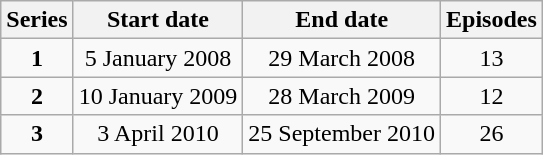<table class="wikitable" style="text-align:center;">
<tr>
<th>Series</th>
<th>Start date</th>
<th>End date</th>
<th>Episodes</th>
</tr>
<tr>
<td><strong>1</strong></td>
<td>5 January 2008</td>
<td>29 March 2008</td>
<td>13</td>
</tr>
<tr>
<td><strong>2</strong></td>
<td>10 January 2009</td>
<td>28 March 2009</td>
<td>12</td>
</tr>
<tr>
<td><strong>3</strong></td>
<td>3 April 2010</td>
<td>25 September 2010</td>
<td>26</td>
</tr>
</table>
